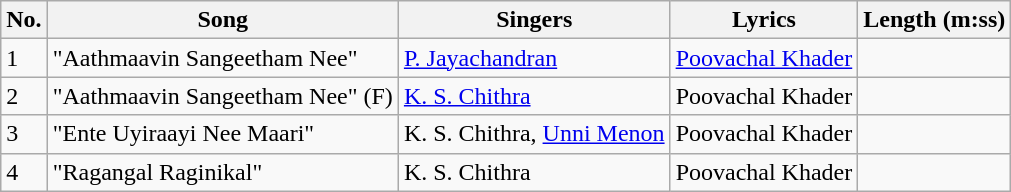<table class="wikitable">
<tr>
<th>No.</th>
<th>Song</th>
<th>Singers</th>
<th>Lyrics</th>
<th>Length (m:ss)</th>
</tr>
<tr>
<td>1</td>
<td>"Aathmaavin Sangeetham Nee"</td>
<td><a href='#'>P. Jayachandran</a></td>
<td><a href='#'>Poovachal Khader</a></td>
<td></td>
</tr>
<tr>
<td>2</td>
<td>"Aathmaavin Sangeetham Nee" (F)</td>
<td><a href='#'>K. S. Chithra</a></td>
<td>Poovachal Khader</td>
<td></td>
</tr>
<tr>
<td>3</td>
<td>"Ente Uyiraayi Nee Maari"</td>
<td>K. S. Chithra, <a href='#'>Unni Menon</a></td>
<td>Poovachal Khader</td>
<td></td>
</tr>
<tr>
<td>4</td>
<td>"Ragangal Raginikal"</td>
<td>K. S. Chithra</td>
<td>Poovachal Khader</td>
<td></td>
</tr>
</table>
